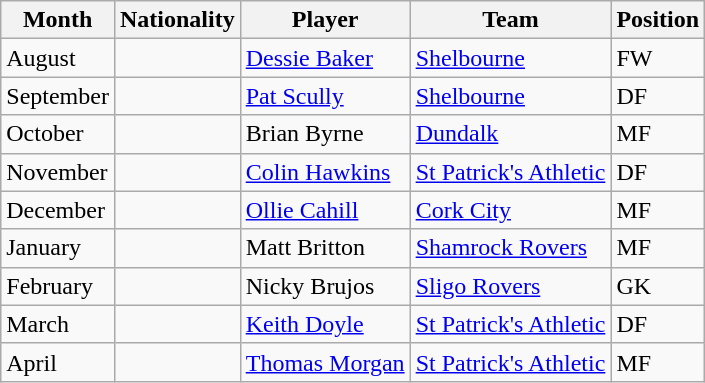<table class="wikitable sortable">
<tr>
<th>Month</th>
<th>Nationality</th>
<th>Player</th>
<th>Team</th>
<th>Position</th>
</tr>
<tr>
<td>August</td>
<td></td>
<td><a href='#'>Dessie Baker</a></td>
<td><a href='#'>Shelbourne</a></td>
<td>FW</td>
</tr>
<tr>
<td>September</td>
<td></td>
<td><a href='#'>Pat Scully</a></td>
<td><a href='#'>Shelbourne</a></td>
<td>DF</td>
</tr>
<tr>
<td>October</td>
<td></td>
<td>Brian Byrne</td>
<td><a href='#'>Dundalk</a></td>
<td>MF</td>
</tr>
<tr>
<td>November</td>
<td></td>
<td><a href='#'>Colin Hawkins</a></td>
<td><a href='#'>St Patrick's Athletic</a></td>
<td>DF</td>
</tr>
<tr>
<td>December</td>
<td></td>
<td><a href='#'>Ollie Cahill</a></td>
<td><a href='#'>Cork City</a></td>
<td>MF</td>
</tr>
<tr>
<td>January</td>
<td></td>
<td>Matt Britton</td>
<td><a href='#'>Shamrock Rovers</a></td>
<td>MF</td>
</tr>
<tr>
<td>February</td>
<td></td>
<td>Nicky Brujos</td>
<td><a href='#'>Sligo Rovers</a></td>
<td>GK</td>
</tr>
<tr>
<td>March</td>
<td></td>
<td><a href='#'>Keith Doyle</a></td>
<td><a href='#'>St Patrick's Athletic</a></td>
<td>DF</td>
</tr>
<tr>
<td>April</td>
<td></td>
<td><a href='#'>Thomas Morgan</a></td>
<td><a href='#'>St Patrick's Athletic</a></td>
<td>MF</td>
</tr>
</table>
